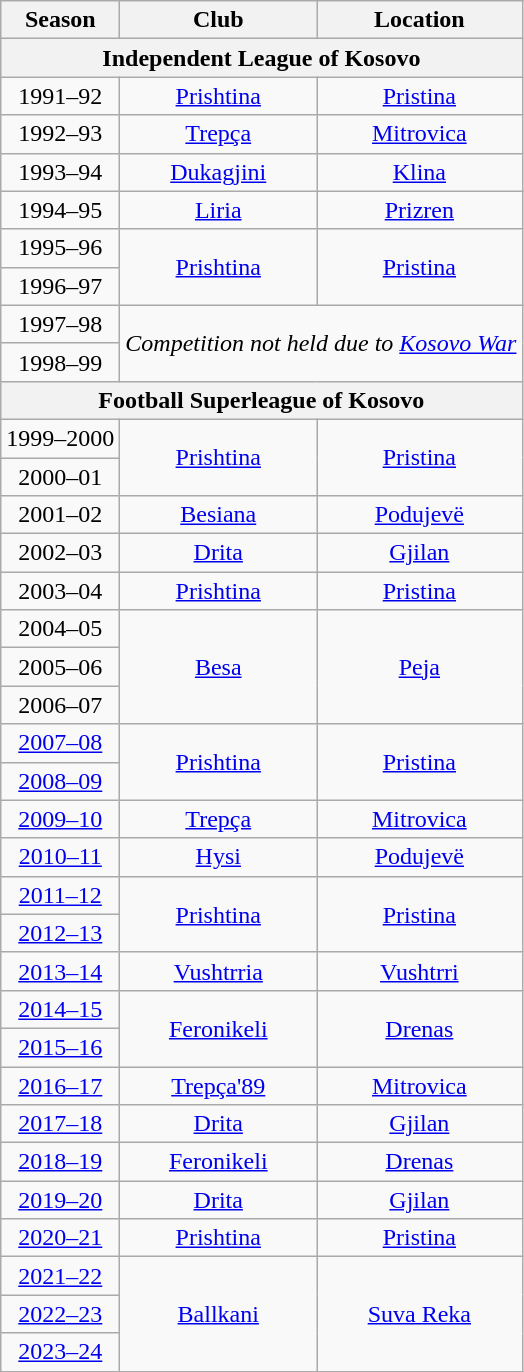<table class="sortable wikitable plainrowheaders" style="text-align:center;font-size:100%;">
<tr>
<th>Season</th>
<th>Club</th>
<th>Location</th>
</tr>
<tr>
<th colspan=3>Independent League of Kosovo</th>
</tr>
<tr>
<td>1991–92</td>
<td><a href='#'>Prishtina</a></td>
<td><a href='#'>Pristina</a></td>
</tr>
<tr>
<td>1992–93</td>
<td><a href='#'>Trepça</a></td>
<td><a href='#'>Mitrovica</a></td>
</tr>
<tr>
<td>1993–94</td>
<td><a href='#'>Dukagjini</a></td>
<td><a href='#'>Klina</a></td>
</tr>
<tr>
<td>1994–95</td>
<td><a href='#'>Liria</a></td>
<td><a href='#'>Prizren</a></td>
</tr>
<tr>
<td>1995–96</td>
<td rowspan="2"><a href='#'>Prishtina</a></td>
<td rowspan="2"><a href='#'>Pristina</a></td>
</tr>
<tr>
<td>1996–97</td>
</tr>
<tr>
<td>1997–98</td>
<td colspan="2" rowspan="2"><em>Competition not held due to <a href='#'>Kosovo War</a></em></td>
</tr>
<tr>
<td>1998–99</td>
</tr>
<tr>
<th colspan="3">Football Superleague of Kosovo</th>
</tr>
<tr>
<td>1999–2000</td>
<td rowspan="2"><a href='#'>Prishtina</a></td>
<td rowspan="2"><a href='#'>Pristina</a></td>
</tr>
<tr>
<td>2000–01</td>
</tr>
<tr>
<td>2001–02</td>
<td><a href='#'>Besiana</a></td>
<td><a href='#'>Podujevë</a></td>
</tr>
<tr>
<td>2002–03</td>
<td><a href='#'>Drita</a></td>
<td><a href='#'>Gjilan</a></td>
</tr>
<tr>
<td>2003–04</td>
<td><a href='#'>Prishtina</a></td>
<td><a href='#'>Pristina</a></td>
</tr>
<tr>
<td>2004–05</td>
<td rowspan="3"><a href='#'>Besa</a></td>
<td rowspan="3"><a href='#'>Peja</a></td>
</tr>
<tr>
<td>2005–06</td>
</tr>
<tr>
<td>2006–07</td>
</tr>
<tr>
<td><a href='#'>2007–08</a></td>
<td rowspan="2"><a href='#'>Prishtina</a></td>
<td rowspan="2"><a href='#'>Pristina</a></td>
</tr>
<tr>
<td><a href='#'>2008–09</a></td>
</tr>
<tr>
<td><a href='#'>2009–10</a></td>
<td><a href='#'>Trepça</a></td>
<td><a href='#'>Mitrovica</a></td>
</tr>
<tr>
<td><a href='#'>2010–11</a></td>
<td><a href='#'>Hysi</a></td>
<td><a href='#'>Podujevë</a></td>
</tr>
<tr>
<td><a href='#'>2011–12</a></td>
<td rowspan="2"><a href='#'>Prishtina</a></td>
<td rowspan="2"><a href='#'>Pristina</a></td>
</tr>
<tr>
<td><a href='#'>2012–13</a></td>
</tr>
<tr>
<td><a href='#'>2013–14</a></td>
<td><a href='#'>Vushtrria</a></td>
<td><a href='#'>Vushtrri</a></td>
</tr>
<tr>
<td><a href='#'>2014–15</a></td>
<td rowspan="2"><a href='#'>Feronikeli</a></td>
<td rowspan="2"><a href='#'>Drenas</a></td>
</tr>
<tr>
<td><a href='#'>2015–16</a></td>
</tr>
<tr>
<td><a href='#'>2016–17</a></td>
<td><a href='#'>Trepça'89</a></td>
<td><a href='#'>Mitrovica</a></td>
</tr>
<tr>
<td><a href='#'>2017–18</a></td>
<td><a href='#'>Drita</a></td>
<td><a href='#'>Gjilan</a></td>
</tr>
<tr>
<td><a href='#'>2018–19</a></td>
<td><a href='#'>Feronikeli</a></td>
<td><a href='#'>Drenas</a></td>
</tr>
<tr>
<td><a href='#'>2019–20</a></td>
<td><a href='#'>Drita</a></td>
<td><a href='#'>Gjilan</a></td>
</tr>
<tr>
<td><a href='#'>2020–21</a></td>
<td><a href='#'>Prishtina</a></td>
<td><a href='#'>Pristina</a></td>
</tr>
<tr>
<td><a href='#'>2021–22</a></td>
<td rowspan="3"><a href='#'>Ballkani</a></td>
<td rowspan="3"><a href='#'>Suva Reka</a></td>
</tr>
<tr>
<td><a href='#'>2022–23</a></td>
</tr>
<tr>
<td><a href='#'>2023–24</a></td>
</tr>
</table>
